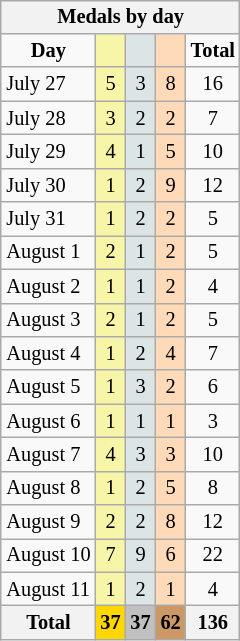<table class="wikitable" style="font-size:85%; float:right">
<tr align=center>
<th colspan=7><strong>Medals by day</strong></th>
</tr>
<tr align=center>
<td><strong>Day</strong></td>
<td style="background:#f7f6a8;"></td>
<td style="background:#dce5e5;"></td>
<td style="background:#ffdab9;"></td>
<td><strong>Total</strong></td>
</tr>
<tr align=center>
<td align=left>July 27</td>
<td style="background:#f7f6a8;">5</td>
<td style="background:#dce5e5;">3</td>
<td style="background:#ffdab9;">8</td>
<td>16</td>
</tr>
<tr align=center>
<td align=left>July 28</td>
<td style="background:#f7f6a8;">3</td>
<td style="background:#dce5e5;">2</td>
<td style="background:#ffdab9;">2</td>
<td>7</td>
</tr>
<tr align=center>
<td align=left>July 29</td>
<td style="background:#f7f6a8;">4</td>
<td style="background:#dce5e5;">1</td>
<td style="background:#ffdab9;">5</td>
<td>10</td>
</tr>
<tr align=center>
<td align=left>July 30</td>
<td style="background:#f7f6a8;">1</td>
<td style="background:#dce5e5;">2</td>
<td style="background:#ffdab9;">9</td>
<td>12</td>
</tr>
<tr align=center>
<td align=left>July 31</td>
<td style="background:#f7f6a8;">1</td>
<td style="background:#dce5e5;">2</td>
<td style="background:#ffdab9;">2</td>
<td>5</td>
</tr>
<tr align=center>
<td align=left>August 1</td>
<td style="background:#f7f6a8;">2</td>
<td style="background:#dce5e5;">1</td>
<td style="background:#ffdab9;">2</td>
<td>5</td>
</tr>
<tr align=center>
<td align=left>August 2</td>
<td style="background:#f7f6a8;">1</td>
<td style="background:#dce5e5;">1</td>
<td style="background:#ffdab9;">2</td>
<td>4</td>
</tr>
<tr align=center>
<td align=left>August 3</td>
<td style="background:#f7f6a8;">2</td>
<td style="background:#dce5e5;">1</td>
<td style="background:#ffdab9;">2</td>
<td>5</td>
</tr>
<tr align=center>
<td align=left>August 4</td>
<td style="background:#f7f6a8;">1</td>
<td style="background:#dce5e5;">2</td>
<td style="background:#ffdab9;">4</td>
<td>7</td>
</tr>
<tr align=center>
<td align=left>August 5</td>
<td style="background:#f7f6a8;">1</td>
<td style="background:#dce5e5;">3</td>
<td style="background:#ffdab9;">2</td>
<td>6</td>
</tr>
<tr align=center>
<td align=left>August 6</td>
<td style="background:#f7f6a8;">1</td>
<td style="background:#dce5e5;">1</td>
<td style="background:#ffdab9;">1</td>
<td>3</td>
</tr>
<tr align=center>
<td align=left>August 7</td>
<td style="background:#f7f6a8;">4</td>
<td style="background:#dce5e5;">3</td>
<td style="background:#ffdab9;">3</td>
<td>10</td>
</tr>
<tr align=center>
<td align=left>August 8</td>
<td style="background:#f7f6a8;">1</td>
<td style="background:#dce5e5;">2</td>
<td style="background:#ffdab9;">5</td>
<td>8</td>
</tr>
<tr align=center>
<td align=left>August 9</td>
<td style="background:#f7f6a8;">2</td>
<td style="background:#dce5e5;">2</td>
<td style="background:#ffdab9;">8</td>
<td>12</td>
</tr>
<tr align=center>
<td align=left>August 10</td>
<td style="background:#f7f6a8;">7</td>
<td style="background:#dce5e5;">9</td>
<td style="background:#ffdab9;">6</td>
<td>22</td>
</tr>
<tr align=center>
<td align=left>August 11</td>
<td style="background:#f7f6a8;">1</td>
<td style="background:#dce5e5;">2</td>
<td style="background:#ffdab9;">1</td>
<td>4</td>
</tr>
<tr align=center>
<th><strong>Total</strong></th>
<th style="background:gold;"><strong>37</strong></th>
<th style="background:silver;"><strong>37</strong></th>
<th style="background:#c96;"><strong>62</strong></th>
<th><strong>136</strong></th>
</tr>
</table>
